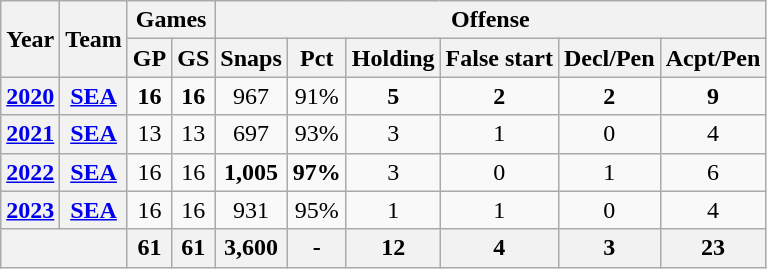<table class="wikitable" style="text-align:center;">
<tr>
<th rowspan="2">Year</th>
<th rowspan="2">Team</th>
<th colspan="2">Games</th>
<th colspan="8">Offense</th>
</tr>
<tr>
<th>GP</th>
<th>GS</th>
<th>Snaps</th>
<th>Pct</th>
<th>Holding</th>
<th>False start</th>
<th>Decl/Pen</th>
<th>Acpt/Pen</th>
</tr>
<tr>
<th><a href='#'>2020</a></th>
<th><a href='#'>SEA</a></th>
<td><strong>16</strong></td>
<td><strong>16</strong></td>
<td>967</td>
<td>91%</td>
<td><strong>5</strong></td>
<td><strong>2</strong></td>
<td><strong>2</strong></td>
<td><strong>9</strong></td>
</tr>
<tr>
<th><a href='#'>2021</a></th>
<th><a href='#'>SEA</a></th>
<td>13</td>
<td>13</td>
<td>697</td>
<td>93%</td>
<td>3</td>
<td>1</td>
<td>0</td>
<td>4</td>
</tr>
<tr>
<th><a href='#'>2022</a></th>
<th><a href='#'>SEA</a></th>
<td>16</td>
<td>16</td>
<td><strong>1,005</strong></td>
<td><strong>97%</strong></td>
<td>3</td>
<td>0</td>
<td>1</td>
<td>6</td>
</tr>
<tr>
<th><a href='#'>2023</a></th>
<th><a href='#'>SEA</a></th>
<td>16</td>
<td>16</td>
<td>931</td>
<td>95%</td>
<td>1</td>
<td>1</td>
<td>0</td>
<td>4</td>
</tr>
<tr>
<th colspan="2"></th>
<th>61</th>
<th>61</th>
<th>3,600</th>
<th>-</th>
<th>12</th>
<th>4</th>
<th>3</th>
<th>23</th>
</tr>
</table>
